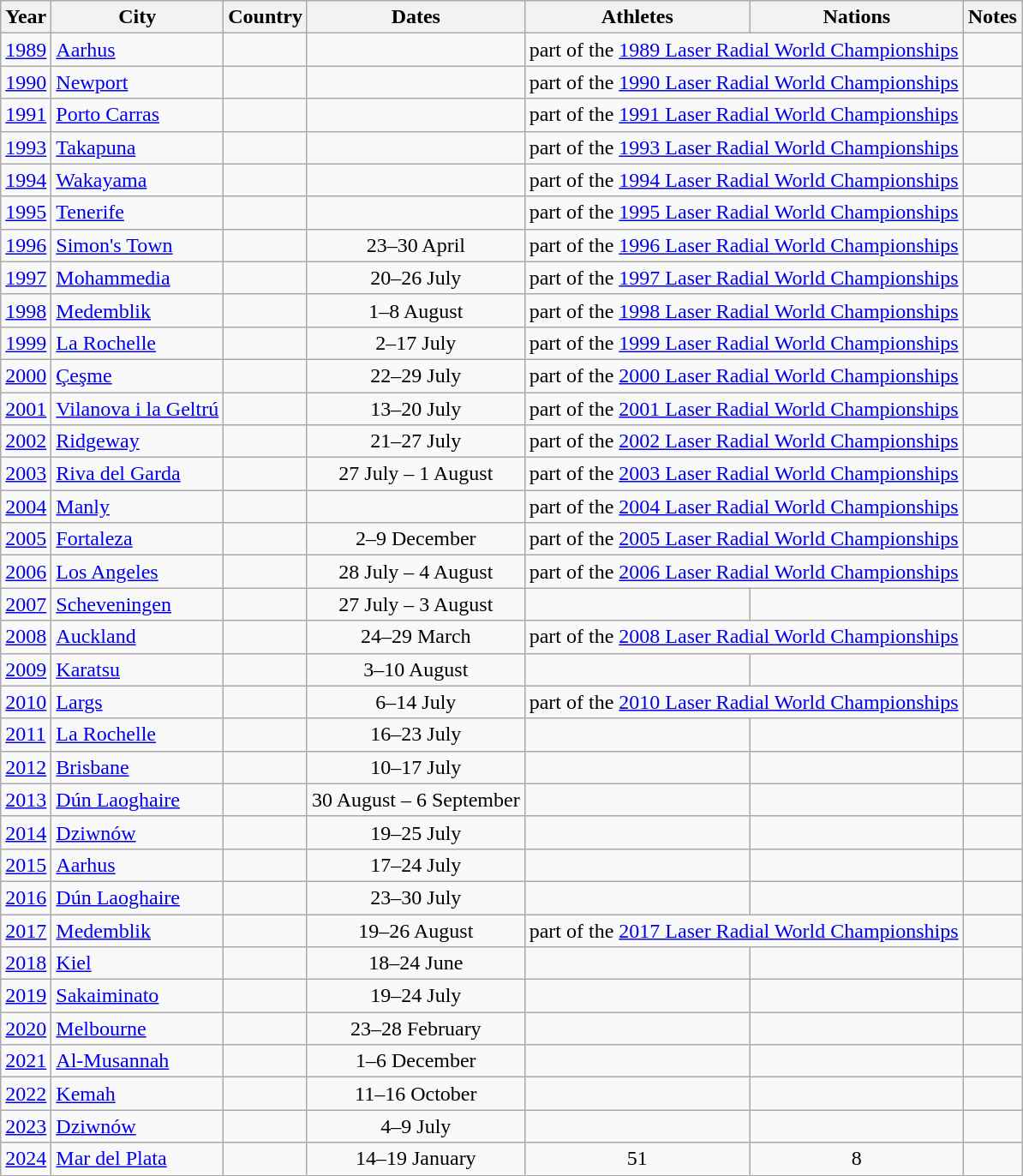<table class="wikitable">
<tr>
<th>Year</th>
<th>City</th>
<th>Country</th>
<th>Dates</th>
<th>Athletes</th>
<th>Nations</th>
<th>Notes</th>
</tr>
<tr>
<td><a href='#'>1989</a></td>
<td><a href='#'>Aarhus</a></td>
<td></td>
<td align=center></td>
<td style="text-align:center;" colspan="2">part of the <a href='#'>1989 Laser Radial World Championships</a></td>
<td></td>
</tr>
<tr>
<td><a href='#'>1990</a></td>
<td><a href='#'>Newport</a></td>
<td></td>
<td align=center></td>
<td style="text-align:center;" colspan="2">part of the <a href='#'>1990 Laser Radial World Championships</a></td>
<td></td>
</tr>
<tr>
<td><a href='#'>1991</a></td>
<td><a href='#'>Porto Carras</a></td>
<td></td>
<td align=center></td>
<td style="text-align:center;" colspan="2">part of the <a href='#'>1991 Laser Radial World Championships</a></td>
<td></td>
</tr>
<tr>
<td><a href='#'>1993</a></td>
<td><a href='#'>Takapuna</a></td>
<td></td>
<td align=center></td>
<td style="text-align:center;" colspan="2">part of the <a href='#'>1993 Laser Radial World Championships</a></td>
<td></td>
</tr>
<tr>
<td><a href='#'>1994</a></td>
<td><a href='#'>Wakayama</a></td>
<td></td>
<td align=center></td>
<td style="text-align:center;" colspan="2">part of the <a href='#'>1994 Laser Radial World Championships</a></td>
<td></td>
</tr>
<tr>
<td><a href='#'>1995</a></td>
<td><a href='#'>Tenerife</a></td>
<td></td>
<td align=center></td>
<td style="text-align:center;" colspan="2">part of the <a href='#'>1995 Laser Radial World Championships</a></td>
<td></td>
</tr>
<tr>
<td><a href='#'>1996</a></td>
<td><a href='#'>Simon's Town</a></td>
<td></td>
<td align=center>23–30 April</td>
<td style="text-align:center;" colspan="2">part of the <a href='#'>1996 Laser Radial World Championships</a></td>
<td></td>
</tr>
<tr>
<td><a href='#'>1997</a></td>
<td><a href='#'>Mohammedia</a></td>
<td></td>
<td align=center>20–26 July</td>
<td style="text-align:center;" colspan="2">part of the <a href='#'>1997 Laser Radial World Championships</a></td>
<td></td>
</tr>
<tr>
<td><a href='#'>1998</a></td>
<td><a href='#'>Medemblik</a></td>
<td></td>
<td align=center>1–8 August</td>
<td style="text-align:center;" colspan="2">part of the <a href='#'>1998 Laser Radial World Championships</a></td>
<td></td>
</tr>
<tr>
<td><a href='#'>1999</a></td>
<td><a href='#'>La Rochelle</a></td>
<td></td>
<td align=center>2–17 July</td>
<td style="text-align:center;" colspan="2">part of the <a href='#'>1999 Laser Radial World Championships</a></td>
<td></td>
</tr>
<tr>
<td><a href='#'>2000</a></td>
<td><a href='#'>Çeşme</a></td>
<td></td>
<td align=center>22–29 July</td>
<td style="text-align:center;" colspan="2">part of the <a href='#'>2000 Laser Radial World Championships</a></td>
<td></td>
</tr>
<tr>
<td><a href='#'>2001</a></td>
<td><a href='#'>Vilanova i la Geltrú</a></td>
<td></td>
<td align=center>13–20 July</td>
<td style="text-align:center;" colspan="2">part of the <a href='#'>2001 Laser Radial World Championships</a></td>
<td></td>
</tr>
<tr>
<td><a href='#'>2002</a></td>
<td><a href='#'>Ridgeway</a></td>
<td></td>
<td align=center>21–27 July</td>
<td style="text-align:center;" colspan="2">part of the <a href='#'>2002 Laser Radial World Championships</a></td>
<td></td>
</tr>
<tr>
<td><a href='#'>2003</a></td>
<td><a href='#'>Riva del Garda</a></td>
<td></td>
<td align=center>27 July – 1 August</td>
<td style="text-align:center;" colspan="2">part of the <a href='#'>2003 Laser Radial World Championships</a></td>
<td></td>
</tr>
<tr>
<td><a href='#'>2004</a></td>
<td><a href='#'>Manly</a></td>
<td></td>
<td align=center></td>
<td style="text-align:center;" colspan="2">part of the <a href='#'>2004 Laser Radial World Championships</a></td>
<td></td>
</tr>
<tr>
<td><a href='#'>2005</a></td>
<td><a href='#'>Fortaleza</a></td>
<td></td>
<td align=center>2–9 December</td>
<td style="text-align:center;" colspan="2">part of the <a href='#'>2005 Laser Radial World Championships</a></td>
<td></td>
</tr>
<tr>
<td><a href='#'>2006</a></td>
<td><a href='#'>Los Angeles</a></td>
<td></td>
<td align=center>28 July – 4 August</td>
<td style="text-align:center;" colspan="2">part of the <a href='#'>2006 Laser Radial World Championships</a></td>
<td></td>
</tr>
<tr>
<td><a href='#'>2007</a></td>
<td><a href='#'>Scheveningen</a></td>
<td></td>
<td align=center>27 July – 3 August</td>
<td align=center></td>
<td align=center></td>
<td></td>
</tr>
<tr>
<td><a href='#'>2008</a></td>
<td><a href='#'>Auckland</a></td>
<td></td>
<td align=center>24–29 March</td>
<td style="text-align:center;" colspan="2">part of the <a href='#'>2008 Laser Radial World Championships</a></td>
<td></td>
</tr>
<tr>
<td><a href='#'>2009</a></td>
<td><a href='#'>Karatsu</a></td>
<td></td>
<td align=center>3–10 August</td>
<td align=center></td>
<td align=center></td>
<td></td>
</tr>
<tr>
<td><a href='#'>2010</a></td>
<td><a href='#'>Largs</a></td>
<td></td>
<td align=center>6–14 July</td>
<td style="text-align:center;" colspan="2">part of the <a href='#'>2010 Laser Radial World Championships</a></td>
<td></td>
</tr>
<tr>
<td><a href='#'>2011</a></td>
<td><a href='#'>La Rochelle</a></td>
<td></td>
<td align=center>16–23 July</td>
<td align=center></td>
<td align=center></td>
<td></td>
</tr>
<tr>
<td><a href='#'>2012</a></td>
<td><a href='#'>Brisbane</a></td>
<td></td>
<td align=center>10–17 July</td>
<td align=center></td>
<td align=center></td>
<td></td>
</tr>
<tr>
<td><a href='#'>2013</a></td>
<td><a href='#'>Dún Laoghaire</a></td>
<td></td>
<td align=center>30 August – 6 September</td>
<td align=center></td>
<td align=center></td>
<td></td>
</tr>
<tr>
<td><a href='#'>2014</a></td>
<td><a href='#'>Dziwnów</a></td>
<td></td>
<td align=center>19–25 July</td>
<td align=center></td>
<td align=center></td>
<td></td>
</tr>
<tr>
<td><a href='#'>2015</a></td>
<td><a href='#'>Aarhus</a></td>
<td></td>
<td align=center>17–24 July</td>
<td align=center></td>
<td align=center></td>
<td></td>
</tr>
<tr>
<td><a href='#'>2016</a></td>
<td><a href='#'>Dún Laoghaire</a></td>
<td></td>
<td align=center>23–30 July</td>
<td align=center></td>
<td align=center></td>
<td></td>
</tr>
<tr>
<td><a href='#'>2017</a></td>
<td><a href='#'>Medemblik</a></td>
<td></td>
<td align=center>19–26 August</td>
<td style="text-align:center;" colspan="2">part of the <a href='#'>2017 Laser Radial World Championships</a></td>
<td></td>
</tr>
<tr>
<td><a href='#'>2018</a></td>
<td><a href='#'>Kiel</a></td>
<td></td>
<td align=center>18–24 June</td>
<td align=center></td>
<td align=center></td>
<td></td>
</tr>
<tr>
<td><a href='#'>2019</a></td>
<td><a href='#'>Sakaiminato</a></td>
<td></td>
<td align=center>19–24 July</td>
<td align=center></td>
<td align=center></td>
<td></td>
</tr>
<tr>
<td><a href='#'>2020</a></td>
<td><a href='#'>Melbourne</a></td>
<td></td>
<td align=center>23–28 February</td>
<td align=center></td>
<td align=center></td>
<td></td>
</tr>
<tr>
<td><a href='#'>2021</a></td>
<td><a href='#'>Al-Musannah</a></td>
<td></td>
<td align=center>1–6 December</td>
<td align=center></td>
<td align=center></td>
<td></td>
</tr>
<tr>
<td><a href='#'>2022</a></td>
<td><a href='#'>Kemah</a></td>
<td></td>
<td align=center>11–16 October</td>
<td align=center></td>
<td align=center></td>
<td></td>
</tr>
<tr>
<td><a href='#'>2023</a></td>
<td><a href='#'>Dziwnów</a></td>
<td></td>
<td align=center>4–9 July</td>
<td align=center></td>
<td align=center></td>
<td></td>
</tr>
<tr>
<td><a href='#'>2024</a></td>
<td><a href='#'>Mar del Plata</a></td>
<td></td>
<td align=center>14–19 January</td>
<td align=center>51</td>
<td align=center>8</td>
<td></td>
</tr>
</table>
